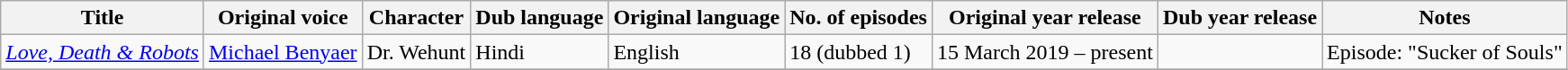<table class="wikitable">
<tr>
<th>Title</th>
<th>Original voice</th>
<th>Character</th>
<th>Dub language</th>
<th>Original language</th>
<th>No. of episodes</th>
<th>Original year release</th>
<th>Dub year release</th>
<th>Notes</th>
</tr>
<tr>
<td><em><a href='#'>Love, Death & Robots</a></em></td>
<td><a href='#'>Michael Benyaer</a></td>
<td>Dr. Wehunt</td>
<td>Hindi</td>
<td>English</td>
<td>18 (dubbed 1)</td>
<td>15 March 2019 – present</td>
<td></td>
<td>Episode: "Sucker of Souls"</td>
</tr>
<tr>
</tr>
</table>
